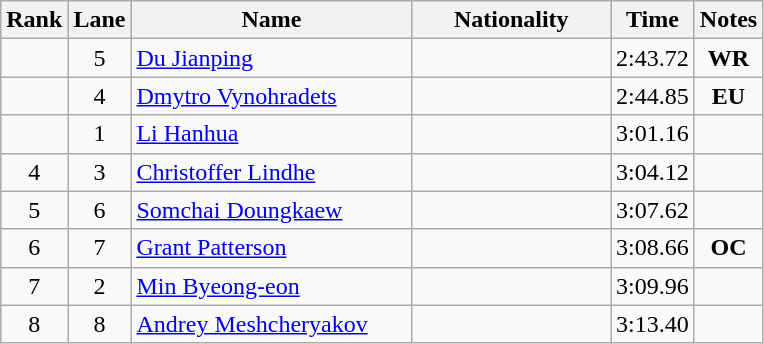<table class="wikitable sortable" style="text-align:center">
<tr>
<th>Rank</th>
<th>Lane</th>
<th style="width:180px">Name</th>
<th style="width:125px">Nationality</th>
<th>Time</th>
<th>Notes</th>
</tr>
<tr>
<td></td>
<td>5</td>
<td style="text-align:left;"><a href='#'>Du Jianping</a></td>
<td style="text-align:left;"></td>
<td>2:43.72</td>
<td><strong>WR</strong></td>
</tr>
<tr>
<td></td>
<td>4</td>
<td style="text-align:left;"><a href='#'>Dmytro Vynohradets</a></td>
<td style="text-align:left;"></td>
<td>2:44.85</td>
<td><strong>EU</strong></td>
</tr>
<tr>
<td></td>
<td>1</td>
<td style="text-align:left;"><a href='#'>Li Hanhua</a></td>
<td style="text-align:left;"></td>
<td>3:01.16</td>
<td></td>
</tr>
<tr>
<td>4</td>
<td>3</td>
<td style="text-align:left;"><a href='#'>Christoffer Lindhe</a></td>
<td style="text-align:left;"></td>
<td>3:04.12</td>
<td></td>
</tr>
<tr>
<td>5</td>
<td>6</td>
<td style="text-align:left;"><a href='#'>Somchai Doungkaew</a></td>
<td style="text-align:left;"></td>
<td>3:07.62</td>
<td></td>
</tr>
<tr>
<td>6</td>
<td>7</td>
<td style="text-align:left;"><a href='#'>Grant Patterson</a></td>
<td style="text-align:left;"></td>
<td>3:08.66</td>
<td><strong>OC</strong></td>
</tr>
<tr>
<td>7</td>
<td>2</td>
<td style="text-align:left;"><a href='#'>Min Byeong-eon</a></td>
<td style="text-align:left;"></td>
<td>3:09.96</td>
<td></td>
</tr>
<tr>
<td>8</td>
<td>8</td>
<td style="text-align:left;"><a href='#'>Andrey Meshcheryakov</a></td>
<td style="text-align:left;"></td>
<td>3:13.40</td>
<td></td>
</tr>
</table>
